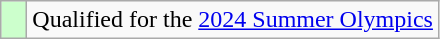<table class="wikitable" style="text-align: left;">
<tr>
<td width=10px bgcolor=#ccffcc></td>
<td>Qualified for the <a href='#'>2024 Summer Olympics</a></td>
</tr>
</table>
